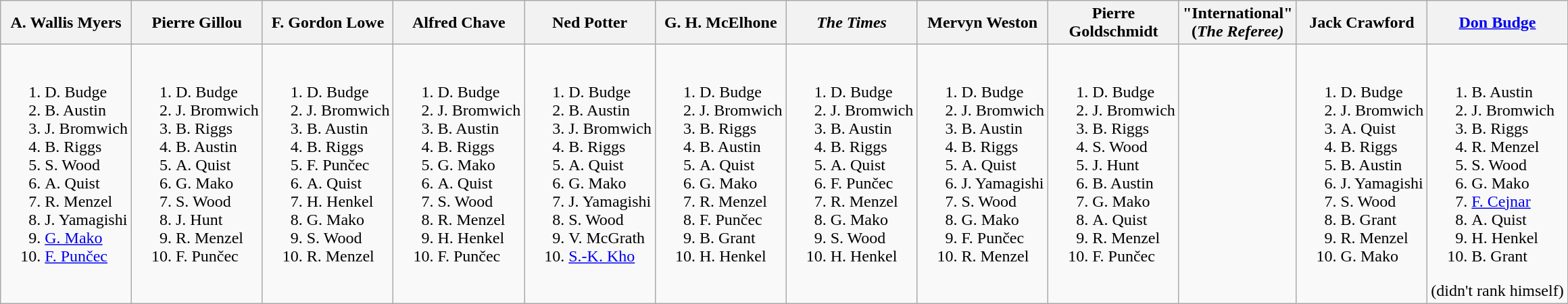<table class="wikitable">
<tr>
<th>A. Wallis Myers</th>
<th>Pierre Gillou</th>
<th>F. Gordon Lowe</th>
<th>Alfred Chave</th>
<th>Ned Potter</th>
<th>G. H. McElhone</th>
<th><em>The Times</em></th>
<th>Mervyn Weston</th>
<th>Pierre Goldschmidt</th>
<th>"International"<em></em><br>(<em>The Referee)</em></th>
<th>Jack Crawford</th>
<th><a href='#'>Don Budge</a></th>
</tr>
<tr style="vertical-align: top;">
<td style="white-space: nowrap;"><br><ol><li> D. Budge</li><li> B. Austin</li><li> J. Bromwich</li><li> B. Riggs</li><li> S. Wood</li><li> A. Quist</li><li> R. Menzel</li><li> J. Yamagishi</li><li> <a href='#'>G. Mako</a></li><li> <a href='#'>F. Punčec</a></li></ol></td>
<td style="white-space: nowrap;"><br><ol><li> D. Budge</li><li> J. Bromwich</li><li> B. Riggs</li><li> B. Austin</li><li> A. Quist</li><li> G. Mako</li><li> S. Wood</li><li> J. Hunt</li><li> R. Menzel</li><li> F. Punčec</li></ol></td>
<td style="white-space: nowrap;"><br><ol><li> D. Budge</li><li> J. Bromwich</li><li> B. Austin</li><li> B. Riggs</li><li> F. Punčec</li><li> A. Quist</li><li> H. Henkel</li><li> G. Mako</li><li> S. Wood</li><li> R. Menzel</li></ol></td>
<td style="white-space: nowrap;"><br><ol><li> D. Budge</li><li> J. Bromwich</li><li> B. Austin</li><li> B. Riggs</li><li> G. Mako</li><li> A. Quist</li><li> S. Wood</li><li> R. Menzel</li><li> H. Henkel</li><li> F. Punčec</li></ol></td>
<td style="white-space: nowrap;"><br><ol><li> D. Budge</li><li> B. Austin</li><li> J. Bromwich</li><li> B. Riggs</li><li> A. Quist</li><li> G. Mako</li><li> J. Yamagishi</li><li> S. Wood</li><li> V. McGrath</li><li> <a href='#'>S.-K. Kho</a></li></ol></td>
<td style="white-space: nowrap;"><br><ol><li> D. Budge</li><li> J. Bromwich</li><li> B. Riggs</li><li> B. Austin</li><li> A. Quist</li><li> G. Mako</li><li> R. Menzel</li><li> F. Punčec</li><li> B. Grant</li><li> H. Henkel</li></ol></td>
<td style="white-space: nowrap;"><br><ol><li> D. Budge</li><li> J. Bromwich</li><li> B. Austin</li><li> B. Riggs</li><li> A. Quist</li><li> F. Punčec</li><li> R. Menzel</li><li> G. Mako</li><li> S. Wood</li><li> H. Henkel</li></ol></td>
<td style="white-space: nowrap;"><br><ol><li> D. Budge</li><li> J. Bromwich</li><li> B. Austin</li><li> B. Riggs</li><li> A. Quist</li><li> J. Yamagishi</li><li> S. Wood</li><li> G. Mako</li><li> F. Punčec</li><li> R. Menzel</li></ol></td>
<td style="white-space: nowrap;"><br><ol><li> D. Budge</li><li> J. Bromwich</li><li> B. Riggs</li><li> S. Wood</li><li> J. Hunt</li><li> B. Austin</li><li> G. Mako</li><li> A. Quist</li><li> R. Menzel</li><li> F. Punčec</li></ol></td>
<td style="white-space: nowrap;"><br></td>
<td style="white-space: nowrap;"><br><ol><li> D. Budge</li><li> J. Bromwich</li><li> A. Quist</li><li> B. Riggs</li><li> B. Austin</li><li> J. Yamagishi</li><li> S. Wood</li><li> B. Grant</li><li> R. Menzel</li><li> G. Mako</li></ol></td>
<td style="white-space: nowrap;"><br><ol><li> B. Austin</li><li> J. Bromwich</li><li> B. Riggs</li><li> R. Menzel</li><li> S. Wood</li><li> G. Mako</li><li> <a href='#'>F. Cejnar</a></li><li> A. Quist</li><li> H. Henkel</li><li> B. Grant</li></ol>(didn't rank himself)</td>
</tr>
</table>
